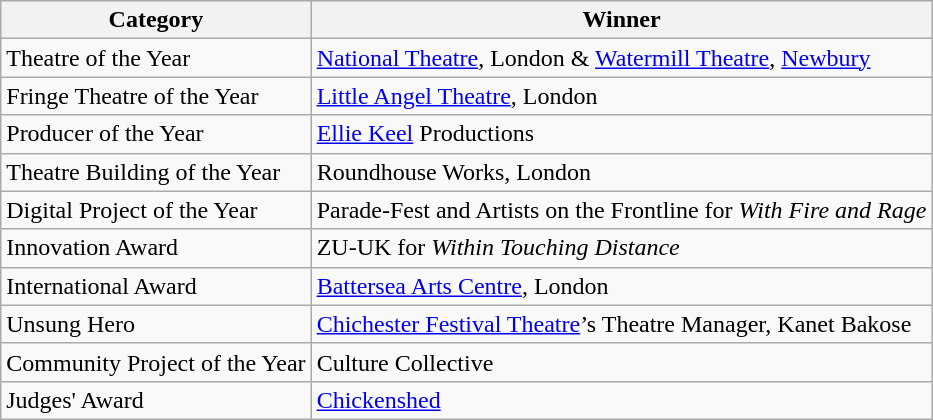<table class="wikitable">
<tr>
<th>Category</th>
<th>Winner</th>
</tr>
<tr>
<td>Theatre of the Year</td>
<td><a href='#'>National Theatre</a>, London & <a href='#'>Watermill Theatre</a>, <a href='#'>Newbury</a></td>
</tr>
<tr>
<td>Fringe Theatre of the Year</td>
<td><a href='#'>Little Angel Theatre</a>, London</td>
</tr>
<tr>
<td>Producer of the Year</td>
<td><a href='#'>Ellie Keel</a> Productions</td>
</tr>
<tr>
<td>Theatre Building of the Year</td>
<td>Roundhouse Works, London</td>
</tr>
<tr>
<td>Digital Project of the Year</td>
<td>Parade-Fest and Artists on the Frontline for <em>With Fire and Rage</em></td>
</tr>
<tr>
<td>Innovation Award</td>
<td>ZU-UK for <em>Within Touching Distance</em></td>
</tr>
<tr>
<td>International Award</td>
<td><a href='#'>Battersea Arts Centre</a>, London</td>
</tr>
<tr>
<td>Unsung Hero</td>
<td><a href='#'>Chichester Festival Theatre</a>’s Theatre Manager, Kanet Bakose</td>
</tr>
<tr>
<td>Community Project of the Year</td>
<td>Culture Collective</td>
</tr>
<tr>
<td>Judges' Award</td>
<td><a href='#'>Chickenshed</a></td>
</tr>
</table>
